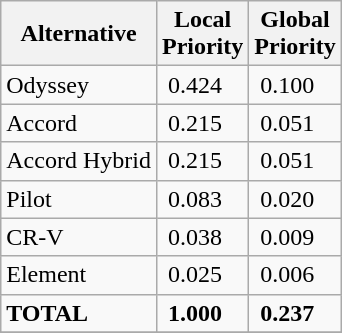<table class="wikitable" | align="center">
<tr>
<th>Alternative</th>
<th>Local<br>Priority</th>
<th>Global<br>Priority</th>
</tr>
<tr>
<td>Odyssey</td>
<td> 0.424</td>
<td> 0.100</td>
</tr>
<tr>
<td>Accord</td>
<td> 0.215</td>
<td> 0.051</td>
</tr>
<tr>
<td>Accord Hybrid</td>
<td> 0.215</td>
<td> 0.051</td>
</tr>
<tr>
<td>Pilot</td>
<td> 0.083</td>
<td> 0.020</td>
</tr>
<tr>
<td>CR-V</td>
<td> 0.038</td>
<td> 0.009</td>
</tr>
<tr>
<td>Element</td>
<td> 0.025</td>
<td> 0.006</td>
</tr>
<tr>
<td><strong>TOTAL</strong></td>
<td><strong> 1.000</strong></td>
<td><strong> 0.237</strong></td>
</tr>
<tr>
</tr>
</table>
